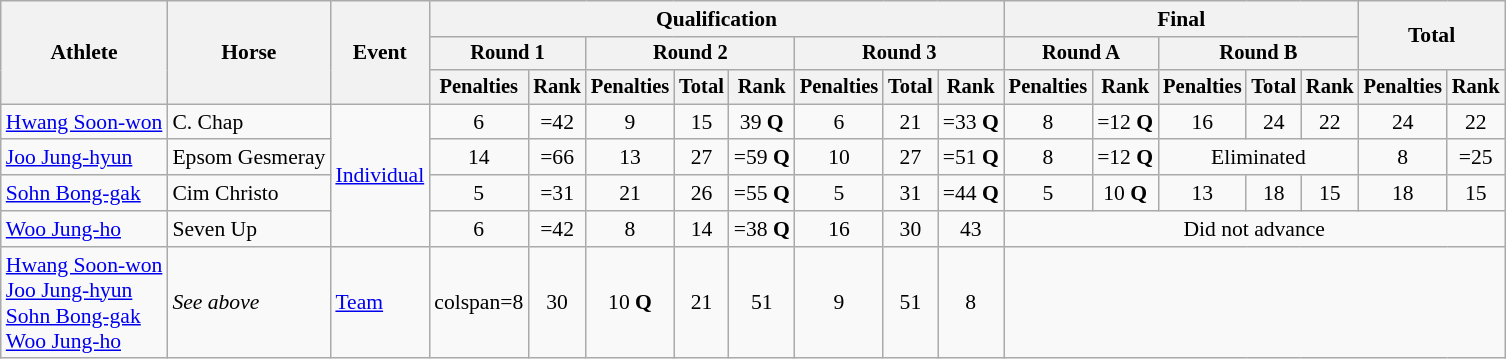<table class="wikitable" style="font-size:90%">
<tr>
<th rowspan="3">Athlete</th>
<th rowspan="3">Horse</th>
<th rowspan="3">Event</th>
<th colspan="8">Qualification</th>
<th colspan="5">Final</th>
<th rowspan=2 colspan="2">Total</th>
</tr>
<tr style="font-size:95%">
<th colspan="2">Round 1</th>
<th colspan="3">Round 2</th>
<th colspan="3">Round 3</th>
<th colspan="2">Round A</th>
<th colspan="3">Round B</th>
</tr>
<tr style="font-size:95%">
<th>Penalties</th>
<th>Rank</th>
<th>Penalties</th>
<th>Total</th>
<th>Rank</th>
<th>Penalties</th>
<th>Total</th>
<th>Rank</th>
<th>Penalties</th>
<th>Rank</th>
<th>Penalties</th>
<th>Total</th>
<th>Rank</th>
<th>Penalties</th>
<th>Rank</th>
</tr>
<tr align=center>
<td align=left><a href='#'>Hwang Soon-won</a></td>
<td align=left>C. Chap</td>
<td align=left rowspan=4><a href='#'>Individual</a></td>
<td>6</td>
<td>=42</td>
<td>9</td>
<td>15</td>
<td>39 <strong>Q</strong></td>
<td>6</td>
<td>21</td>
<td>=33 <strong>Q</strong></td>
<td>8</td>
<td>=12 <strong>Q</strong></td>
<td>16</td>
<td>24</td>
<td>22</td>
<td>24</td>
<td>22</td>
</tr>
<tr align=center>
<td align=left><a href='#'>Joo Jung-hyun</a></td>
<td align=left>Epsom Gesmeray</td>
<td>14</td>
<td>=66</td>
<td>13</td>
<td>27</td>
<td>=59 <strong>Q</strong></td>
<td>10</td>
<td>27</td>
<td>=51 <strong>Q</strong></td>
<td>8</td>
<td>=12 <strong>Q</strong></td>
<td colspan=3>Eliminated</td>
<td>8</td>
<td>=25</td>
</tr>
<tr align=center>
<td align=left><a href='#'>Sohn Bong-gak</a></td>
<td align=left>Cim Christo</td>
<td>5</td>
<td>=31</td>
<td>21</td>
<td>26</td>
<td>=55 <strong>Q</strong></td>
<td>5</td>
<td>31</td>
<td>=44 <strong>Q</strong></td>
<td>5</td>
<td>10 <strong>Q</strong></td>
<td>13</td>
<td>18</td>
<td>15</td>
<td>18</td>
<td>15</td>
</tr>
<tr align=center>
<td align=left><a href='#'>Woo Jung-ho</a></td>
<td align=left>Seven Up</td>
<td>6</td>
<td>=42</td>
<td>8</td>
<td>14</td>
<td>=38 <strong>Q</strong></td>
<td>16</td>
<td>30</td>
<td>43</td>
<td colspan=7>Did not advance</td>
</tr>
<tr align=center>
<td align=left><a href='#'>Hwang Soon-won</a><br><a href='#'>Joo Jung-hyun</a><br><a href='#'>Sohn Bong-gak</a><br><a href='#'>Woo Jung-ho</a></td>
<td align=left><em>See above</em></td>
<td align=left><a href='#'>Team</a></td>
<td>colspan=8 </td>
<td>30</td>
<td>10 <strong>Q</strong></td>
<td>21</td>
<td>51</td>
<td>9</td>
<td>51</td>
<td>8</td>
</tr>
</table>
